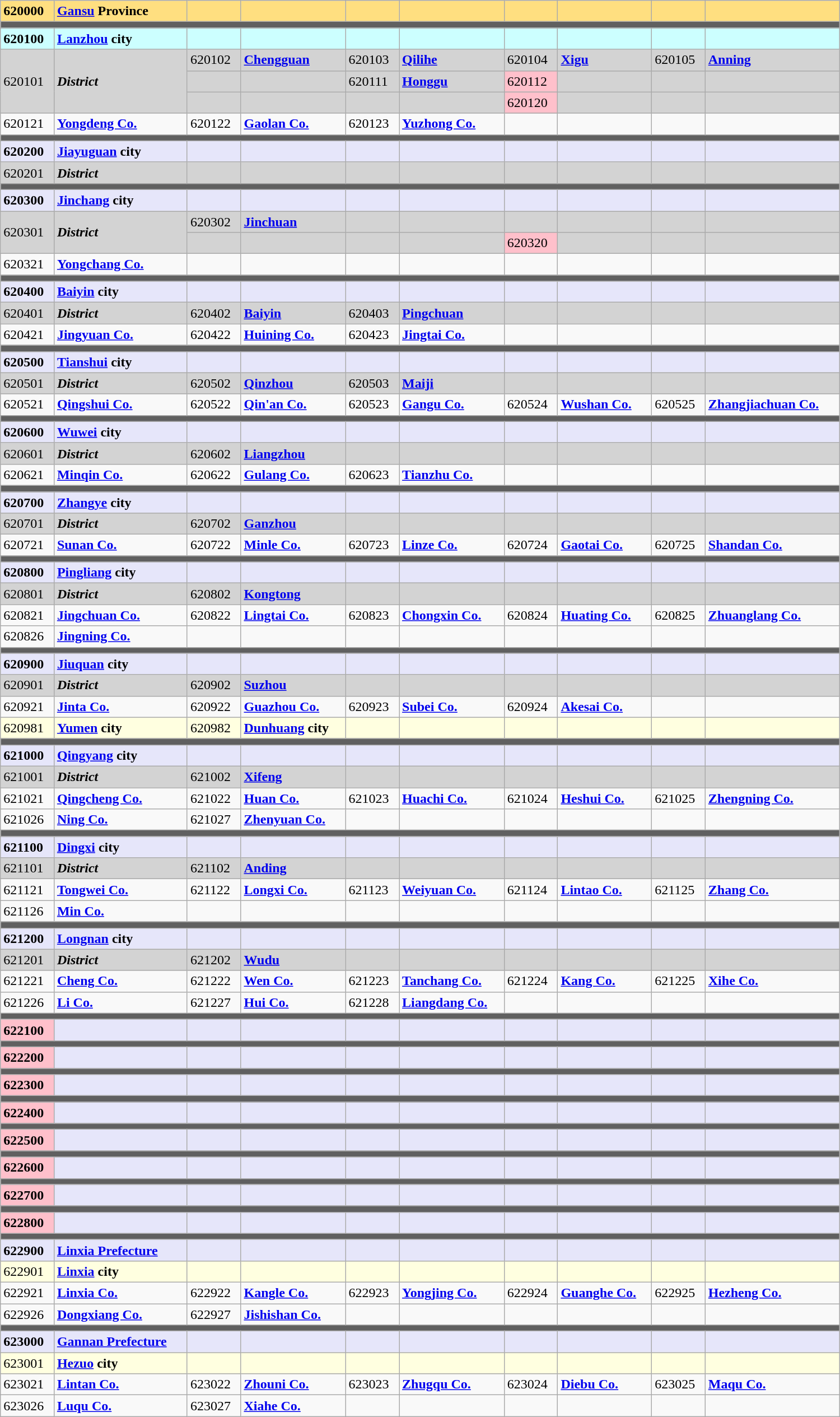<table class="wikitable" align="center" width="1000">
<tr ---- style="background:#FFDF80">
<td><strong>620000</strong></td>
<td><strong><a href='#'>Gansu</a> Province</strong><br></td>
<td></td>
<td></td>
<td></td>
<td></td>
<td></td>
<td></td>
<td></td>
<td></td>
</tr>
<tr style="background:#606060; height:2pt">
<td colspan="10"></td>
</tr>
<tr ---- style="background:#CCFFFF">
<td><strong>620100</strong></td>
<td><strong><a href='#'>Lanzhou</a> city</strong><br></td>
<td></td>
<td></td>
<td></td>
<td></td>
<td></td>
<td></td>
<td></td>
<td></td>
</tr>
<tr ---- style="background:#D3D3D3">
<td rowspan="3">620101</td>
<td rowspan="3"><strong><em>District</em></strong><br></td>
<td>620102</td>
<td><a href='#'><strong>Chengguan</strong></a><br></td>
<td>620103</td>
<td><a href='#'><strong>Qilihe</strong></a><br></td>
<td>620104</td>
<td><a href='#'><strong>Xigu</strong></a><br></td>
<td>620105</td>
<td><a href='#'><strong>Anning</strong></a><br></td>
</tr>
<tr ---- style="background:#D3D3D3">
<td></td>
<td></td>
<td>620111</td>
<td><a href='#'><strong>Honggu</strong></a><br></td>
<td bgcolor="#FFC0CB">620112</td>
<td><br></td>
<td></td>
<td></td>
</tr>
<tr ---- style="background:#D3D3D3">
<td></td>
<td></td>
<td></td>
<td></td>
<td bgcolor="#FFC0CB">620120</td>
<td><br></td>
<td></td>
<td></td>
</tr>
<tr ---->
<td>620121</td>
<td><a href='#'><strong>Yongdeng Co.</strong></a><br></td>
<td>620122</td>
<td><a href='#'><strong>Gaolan Co.</strong></a><br></td>
<td>620123</td>
<td><a href='#'><strong>Yuzhong Co.</strong></a><br></td>
<td></td>
<td></td>
<td></td>
<td></td>
</tr>
<tr style="background:#606060; height:2pt">
<td colspan="10"></td>
</tr>
<tr ---- style="background:#E6E6FA">
<td><strong>620200</strong></td>
<td><strong><a href='#'>Jiayuguan</a> city</strong><br></td>
<td></td>
<td></td>
<td></td>
<td></td>
<td></td>
<td></td>
<td></td>
<td></td>
</tr>
<tr ---- style="background:#D3D3D3">
<td>620201</td>
<td><strong><em>District</em></strong><br></td>
<td></td>
<td></td>
<td></td>
<td></td>
<td></td>
<td></td>
<td></td>
<td></td>
</tr>
<tr style="background:#606060; height:2pt">
<td colspan="10"></td>
</tr>
<tr ---- style="background:#E6E6FA">
<td><strong>620300</strong></td>
<td><strong><a href='#'>Jinchang</a> city</strong><br></td>
<td></td>
<td></td>
<td></td>
<td></td>
<td></td>
<td></td>
<td></td>
<td></td>
</tr>
<tr ---- style="background:#D3D3D3">
<td rowspan="2">620301</td>
<td rowspan="2"><strong><em>District</em></strong><br></td>
<td>620302</td>
<td><a href='#'><strong>Jinchuan</strong></a><br></td>
<td></td>
<td></td>
<td></td>
<td></td>
<td></td>
<td></td>
</tr>
<tr ---- style="background:#D3D3D3">
<td></td>
<td></td>
<td></td>
<td></td>
<td bgcolor="#FFC0CB">620320</td>
<td><br></td>
<td></td>
<td></td>
</tr>
<tr ---->
<td>620321</td>
<td><a href='#'><strong>Yongchang Co.</strong></a><br></td>
<td></td>
<td></td>
<td></td>
<td></td>
<td></td>
<td></td>
<td></td>
<td></td>
</tr>
<tr style="background:#606060; height:2pt">
<td colspan="10"></td>
</tr>
<tr ---- style="background:#E6E6FA">
<td><strong>620400</strong></td>
<td><strong><a href='#'>Baiyin</a> city</strong><br></td>
<td></td>
<td></td>
<td></td>
<td></td>
<td></td>
<td></td>
<td></td>
<td></td>
</tr>
<tr ---- style="background:#D3D3D3">
<td>620401</td>
<td><strong><em>District</em></strong><br></td>
<td>620402</td>
<td><a href='#'><strong>Baiyin</strong></a><br></td>
<td>620403</td>
<td><a href='#'><strong>Pingchuan</strong></a><br></td>
<td></td>
<td></td>
<td></td>
<td></td>
</tr>
<tr ---->
<td>620421</td>
<td><a href='#'><strong>Jingyuan Co.</strong></a><br></td>
<td>620422</td>
<td><a href='#'><strong>Huining Co.</strong></a><br></td>
<td>620423</td>
<td><a href='#'><strong>Jingtai Co.</strong></a><br></td>
<td></td>
<td></td>
<td></td>
<td></td>
</tr>
<tr style="background:#606060; height:2pt">
<td colspan="10"></td>
</tr>
<tr ---- style="background:#E6E6FA">
<td><strong>620500</strong></td>
<td><strong><a href='#'>Tianshui</a> city</strong><br></td>
<td></td>
<td></td>
<td></td>
<td></td>
<td></td>
<td></td>
<td></td>
<td></td>
</tr>
<tr ---- style="background:#D3D3D3">
<td>620501</td>
<td><strong><em>District</em></strong><br></td>
<td>620502</td>
<td><a href='#'><strong>Qinzhou</strong></a><br></td>
<td>620503</td>
<td><a href='#'><strong>Maiji</strong></a><br></td>
<td></td>
<td></td>
<td></td>
<td></td>
</tr>
<tr ---->
<td>620521</td>
<td><a href='#'><strong>Qingshui Co.</strong></a><br></td>
<td>620522</td>
<td><a href='#'><strong>Qin'an Co.</strong></a><br></td>
<td>620523</td>
<td><a href='#'><strong>Gangu Co.</strong></a><br></td>
<td>620524</td>
<td><a href='#'><strong>Wushan Co.</strong></a><br></td>
<td>620525</td>
<td><a href='#'><strong>Zhangjiachuan Co.</strong></a><br></td>
</tr>
<tr style="background:#606060; height:2pt">
<td colspan="10"></td>
</tr>
<tr ---- style="background:#E6E6FA">
<td><strong>620600</strong></td>
<td><strong><a href='#'>Wuwei</a> city</strong><br></td>
<td></td>
<td></td>
<td></td>
<td></td>
<td></td>
<td></td>
<td></td>
<td></td>
</tr>
<tr ---- style="background:#D3D3D3">
<td>620601</td>
<td><strong><em>District</em></strong><br></td>
<td>620602</td>
<td><a href='#'><strong>Liangzhou</strong></a><br></td>
<td></td>
<td></td>
<td></td>
<td></td>
<td></td>
<td></td>
</tr>
<tr ---->
<td>620621</td>
<td><a href='#'><strong>Minqin Co.</strong></a><br></td>
<td>620622</td>
<td><a href='#'><strong>Gulang Co.</strong></a><br></td>
<td>620623</td>
<td><a href='#'><strong>Tianzhu Co.</strong></a><br></td>
<td></td>
<td></td>
<td></td>
<td></td>
</tr>
<tr style="background:#606060; height:2pt">
<td colspan="10"></td>
</tr>
<tr ---- style="background:#E6E6FA">
<td><strong>620700</strong></td>
<td><strong><a href='#'>Zhangye</a> city</strong><br></td>
<td></td>
<td></td>
<td></td>
<td></td>
<td></td>
<td></td>
<td></td>
<td></td>
</tr>
<tr ---- style="background:#D3D3D3">
<td>620701</td>
<td><strong><em>District</em></strong><br></td>
<td>620702</td>
<td><a href='#'><strong>Ganzhou</strong></a><br></td>
<td></td>
<td></td>
<td></td>
<td></td>
<td></td>
<td></td>
</tr>
<tr ---->
<td>620721</td>
<td><a href='#'><strong>Sunan Co.</strong></a><br></td>
<td>620722</td>
<td><a href='#'><strong>Minle Co.</strong></a><br></td>
<td>620723</td>
<td><a href='#'><strong>Linze Co.</strong></a><br></td>
<td>620724</td>
<td><a href='#'><strong>Gaotai Co.</strong></a><br></td>
<td>620725</td>
<td><a href='#'><strong>Shandan Co.</strong></a><br></td>
</tr>
<tr style="background:#606060; height:2pt">
<td colspan="10"></td>
</tr>
<tr ---- style="background:#E6E6FA">
<td><strong>620800</strong></td>
<td><strong><a href='#'>Pingliang</a> city</strong><br></td>
<td></td>
<td></td>
<td></td>
<td></td>
<td></td>
<td></td>
<td></td>
<td></td>
</tr>
<tr ---- style="background:#D3D3D3">
<td>620801</td>
<td><strong><em>District</em></strong><br></td>
<td>620802</td>
<td><a href='#'><strong>Kongtong</strong></a><br></td>
<td></td>
<td></td>
<td></td>
<td></td>
<td></td>
<td></td>
</tr>
<tr ---->
<td>620821</td>
<td><a href='#'><strong>Jingchuan Co.</strong></a><br></td>
<td>620822</td>
<td><a href='#'><strong>Lingtai Co.</strong></a><br></td>
<td>620823</td>
<td><a href='#'><strong>Chongxin Co.</strong></a><br></td>
<td>620824</td>
<td><a href='#'><strong>Huating Co.</strong></a><br></td>
<td>620825</td>
<td><a href='#'><strong>Zhuanglang Co.</strong></a><br></td>
</tr>
<tr ---->
<td>620826</td>
<td><a href='#'><strong>Jingning Co.</strong></a><br></td>
<td></td>
<td></td>
<td></td>
<td></td>
<td></td>
<td></td>
<td></td>
<td></td>
</tr>
<tr style="background:#606060; height:2pt">
<td colspan="10"></td>
</tr>
<tr ---- style="background:#E6E6FA">
<td><strong>620900</strong></td>
<td><strong><a href='#'>Jiuquan</a> city</strong><br></td>
<td></td>
<td></td>
<td></td>
<td></td>
<td></td>
<td></td>
<td></td>
<td></td>
</tr>
<tr ---- style="background:#D3D3D3">
<td>620901</td>
<td><strong><em>District</em></strong><br></td>
<td>620902</td>
<td><a href='#'><strong>Suzhou</strong></a><br></td>
<td></td>
<td></td>
<td></td>
<td></td>
<td></td>
<td></td>
</tr>
<tr ---->
<td>620921</td>
<td><a href='#'><strong>Jinta Co.</strong></a><br></td>
<td>620922</td>
<td><a href='#'><strong>Guazhou Co.</strong></a><br></td>
<td>620923</td>
<td><a href='#'><strong>Subei Co.</strong></a><br></td>
<td>620924</td>
<td><a href='#'><strong>Akesai Co.</strong></a><br></td>
<td></td>
<td></td>
</tr>
<tr ---- style="background:lightyellow">
<td>620981</td>
<td><strong><a href='#'>Yumen</a> city</strong><br></td>
<td>620982</td>
<td><strong><a href='#'>Dunhuang</a> city</strong><br></td>
<td></td>
<td></td>
<td></td>
<td></td>
<td></td>
<td></td>
</tr>
<tr style="background:#606060; height:2pt">
<td colspan="10"></td>
</tr>
<tr ---- style="background:#E6E6FA">
<td><strong>621000</strong></td>
<td><strong><a href='#'>Qingyang</a> city</strong><br></td>
<td></td>
<td></td>
<td></td>
<td></td>
<td></td>
<td></td>
<td></td>
<td></td>
</tr>
<tr ---- style="background:#D3D3D3">
<td>621001</td>
<td><strong><em>District</em></strong><br></td>
<td>621002</td>
<td><a href='#'><strong>Xifeng</strong></a><br></td>
<td></td>
<td></td>
<td></td>
<td></td>
<td></td>
<td></td>
</tr>
<tr ---->
<td>621021</td>
<td><a href='#'><strong>Qingcheng Co.</strong></a><br></td>
<td>621022</td>
<td><a href='#'><strong>Huan Co.</strong></a><br></td>
<td>621023</td>
<td><a href='#'><strong>Huachi Co.</strong></a><br></td>
<td>621024</td>
<td><a href='#'><strong>Heshui Co.</strong></a><br></td>
<td>621025</td>
<td><a href='#'><strong>Zhengning Co.</strong></a><br></td>
</tr>
<tr ---->
<td>621026</td>
<td><a href='#'><strong>Ning Co.</strong></a><br></td>
<td>621027</td>
<td><a href='#'><strong>Zhenyuan Co.</strong></a><br></td>
<td></td>
<td></td>
<td></td>
<td></td>
<td></td>
<td></td>
</tr>
<tr style="background:#606060; height:2pt">
<td colspan="10"></td>
</tr>
<tr ---- style="background:#E6E6FA">
<td><strong>621100</strong></td>
<td><strong><a href='#'>Dingxi</a> city</strong><br></td>
<td></td>
<td></td>
<td></td>
<td></td>
<td></td>
<td></td>
<td></td>
<td></td>
</tr>
<tr ---- style="background:#D3D3D3">
<td>621101</td>
<td><strong><em>District</em></strong><br></td>
<td>621102</td>
<td><a href='#'><strong>Anding</strong></a><br></td>
<td></td>
<td></td>
<td></td>
<td></td>
<td></td>
<td></td>
</tr>
<tr ---->
<td>621121</td>
<td><a href='#'><strong>Tongwei Co.</strong></a><br></td>
<td>621122</td>
<td><a href='#'><strong>Longxi Co.</strong></a><br></td>
<td>621123</td>
<td><a href='#'><strong>Weiyuan Co.</strong></a><br></td>
<td>621124</td>
<td><a href='#'><strong>Lintao Co.</strong></a><br></td>
<td>621125</td>
<td><a href='#'><strong>Zhang Co.</strong></a><br></td>
</tr>
<tr ---->
<td>621126</td>
<td><a href='#'><strong>Min Co.</strong></a><br></td>
<td></td>
<td></td>
<td></td>
<td></td>
<td></td>
<td></td>
<td></td>
<td></td>
</tr>
<tr style="background:#606060; height:2pt">
<td colspan="10"></td>
</tr>
<tr ---- style="background:#E6E6FA">
<td><strong>621200</strong></td>
<td><strong><a href='#'>Longnan</a> city</strong><br></td>
<td></td>
<td></td>
<td></td>
<td></td>
<td></td>
<td></td>
<td></td>
<td></td>
</tr>
<tr ---- style="background:#D3D3D3">
<td>621201</td>
<td><strong><em>District</em></strong><br></td>
<td>621202</td>
<td><a href='#'><strong>Wudu</strong></a><br></td>
<td></td>
<td></td>
<td></td>
<td></td>
<td></td>
<td></td>
</tr>
<tr ---->
<td>621221</td>
<td><a href='#'><strong>Cheng Co.</strong></a><br></td>
<td>621222</td>
<td><a href='#'><strong>Wen Co.</strong></a><br></td>
<td>621223</td>
<td><a href='#'><strong>Tanchang Co.</strong></a><br></td>
<td>621224</td>
<td><a href='#'><strong>Kang Co.</strong></a><br></td>
<td>621225</td>
<td><a href='#'><strong>Xihe Co.</strong></a><br></td>
</tr>
<tr ---->
<td>621226</td>
<td><a href='#'><strong>Li Co.</strong></a><br></td>
<td>621227</td>
<td><a href='#'><strong>Hui Co.</strong></a><br></td>
<td>621228</td>
<td><a href='#'><strong>Liangdang Co.</strong></a><br></td>
<td></td>
<td></td>
<td></td>
<td></td>
</tr>
<tr style="background:#606060; height:2pt">
<td colspan="10"></td>
</tr>
<tr ---- style="background:#E6E6FA">
<td bgcolor="#FFC0CB"><strong>622100</strong></td>
<td><br></td>
<td></td>
<td></td>
<td></td>
<td></td>
<td></td>
<td></td>
<td></td>
<td></td>
</tr>
<tr style="background:#606060; height:2pt">
<td colspan="10"></td>
</tr>
<tr ---- style="background:#E6E6FA">
<td bgcolor="#FFC0CB"><strong>622200</strong></td>
<td><br></td>
<td></td>
<td></td>
<td></td>
<td></td>
<td></td>
<td></td>
<td></td>
<td></td>
</tr>
<tr style="background:#606060; height:2pt">
<td colspan="10"></td>
</tr>
<tr ---- style="background:#E6E6FA">
<td bgcolor="#FFC0CB"><strong>622300</strong></td>
<td><br></td>
<td></td>
<td></td>
<td></td>
<td></td>
<td></td>
<td></td>
<td></td>
<td></td>
</tr>
<tr style="background:#606060; height:2pt">
<td colspan="10"></td>
</tr>
<tr ---- style="background:#E6E6FA">
<td bgcolor="#FFC0CB"><strong>622400</strong></td>
<td><br></td>
<td></td>
<td></td>
<td></td>
<td></td>
<td></td>
<td></td>
<td></td>
<td></td>
</tr>
<tr style="background:#606060; height:2pt">
<td colspan="10"></td>
</tr>
<tr ---- style="background:#E6E6FA">
<td bgcolor="#FFC0CB"><strong>622500</strong></td>
<td><br></td>
<td></td>
<td></td>
<td></td>
<td></td>
<td></td>
<td></td>
<td></td>
<td></td>
</tr>
<tr style="background:#606060; height:2pt">
<td colspan="10"></td>
</tr>
<tr ---- style="background:#E6E6FA">
<td bgcolor="#FFC0CB"><strong>622600</strong></td>
<td><br></td>
<td></td>
<td></td>
<td></td>
<td></td>
<td></td>
<td></td>
<td></td>
<td></td>
</tr>
<tr style="background:#606060; height:2pt">
<td colspan="10"></td>
</tr>
<tr ---- style="background:#E6E6FA">
<td bgcolor="#FFC0CB"><strong>622700</strong></td>
<td><br></td>
<td></td>
<td></td>
<td></td>
<td></td>
<td></td>
<td></td>
<td></td>
<td></td>
</tr>
<tr style="background:#606060; height:2pt">
<td colspan="10"></td>
</tr>
<tr ---- style="background:#E6E6FA">
<td bgcolor="#FFC0CB"><strong>622800</strong></td>
<td><br></td>
<td></td>
<td></td>
<td></td>
<td></td>
<td></td>
<td></td>
<td></td>
<td></td>
</tr>
<tr style="background:#606060; height:2pt">
<td colspan="10"></td>
</tr>
<tr ---- style="background:#E6E6FA">
<td><strong>622900</strong></td>
<td><strong><a href='#'>Linxia Prefecture</a></strong><br></td>
<td></td>
<td></td>
<td></td>
<td></td>
<td></td>
<td></td>
<td></td>
<td></td>
</tr>
<tr ---- style="background:lightyellow">
<td>622901</td>
<td><strong><a href='#'>Linxia</a> city</strong><br></td>
<td></td>
<td></td>
<td></td>
<td></td>
<td></td>
<td></td>
<td></td>
<td></td>
</tr>
<tr ---->
<td>622921</td>
<td><a href='#'><strong>Linxia Co.</strong></a><br></td>
<td>622922</td>
<td><a href='#'><strong>Kangle Co.</strong></a><br></td>
<td>622923</td>
<td><a href='#'><strong>Yongjing Co.</strong></a><br></td>
<td>622924</td>
<td><a href='#'><strong>Guanghe Co.</strong></a><br></td>
<td>622925</td>
<td><a href='#'><strong>Hezheng Co.</strong></a><br></td>
</tr>
<tr ---->
<td>622926</td>
<td><a href='#'><strong>Dongxiang Co.</strong></a><br></td>
<td>622927</td>
<td><a href='#'><strong>Jishishan Co.</strong></a><br></td>
<td></td>
<td></td>
<td></td>
<td></td>
<td></td>
<td></td>
</tr>
<tr style="background:#606060; height:2pt">
<td colspan="10"></td>
</tr>
<tr ---- style="background:#E6E6FA">
<td><strong>623000</strong></td>
<td><strong><a href='#'>Gannan Prefecture</a></strong><br></td>
<td></td>
<td></td>
<td></td>
<td></td>
<td></td>
<td></td>
<td></td>
<td></td>
</tr>
<tr ---- style="background:lightyellow">
<td>623001</td>
<td><strong><a href='#'>Hezuo</a> city</strong><br></td>
<td></td>
<td></td>
<td></td>
<td></td>
<td></td>
<td></td>
<td></td>
<td></td>
</tr>
<tr ---->
<td>623021</td>
<td><a href='#'><strong>Lintan Co.</strong></a><br></td>
<td>623022</td>
<td><a href='#'><strong>Zhouni Co.</strong></a><br></td>
<td>623023</td>
<td><a href='#'><strong>Zhugqu Co.</strong></a><br></td>
<td>623024</td>
<td><a href='#'><strong>Diebu Co.</strong></a><br></td>
<td>623025</td>
<td><a href='#'><strong>Maqu Co.</strong></a><br></td>
</tr>
<tr ---->
<td>623026</td>
<td><a href='#'><strong>Luqu Co.</strong></a><br></td>
<td>623027</td>
<td><a href='#'><strong>Xiahe Co.</strong></a><br></td>
<td></td>
<td></td>
<td></td>
<td></td>
<td></td>
<td></td>
</tr>
</table>
